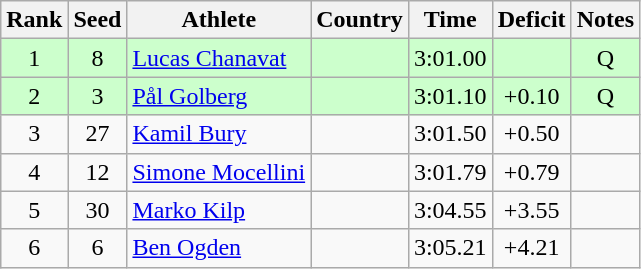<table class="wikitable sortable" style="text-align:center">
<tr>
<th>Rank</th>
<th>Seed</th>
<th>Athlete</th>
<th>Country</th>
<th>Time</th>
<th>Deficit</th>
<th>Notes</th>
</tr>
<tr bgcolor=ccffcc>
<td>1</td>
<td>8</td>
<td align=left><a href='#'>Lucas Chanavat</a></td>
<td align=left></td>
<td>3:01.00</td>
<td></td>
<td>Q</td>
</tr>
<tr bgcolor=ccffcc>
<td>2</td>
<td>3</td>
<td align=left><a href='#'>Pål Golberg</a></td>
<td align=left></td>
<td>3:01.10</td>
<td>+0.10</td>
<td>Q</td>
</tr>
<tr>
<td>3</td>
<td>27</td>
<td align=left><a href='#'>Kamil Bury</a></td>
<td align=left></td>
<td>3:01.50</td>
<td>+0.50</td>
<td></td>
</tr>
<tr>
<td>4</td>
<td>12</td>
<td align=left><a href='#'>Simone Mocellini</a></td>
<td align=left></td>
<td>3:01.79</td>
<td>+0.79</td>
<td></td>
</tr>
<tr>
<td>5</td>
<td>30</td>
<td align=left><a href='#'>Marko Kilp</a></td>
<td align=left></td>
<td>3:04.55</td>
<td>+3.55</td>
<td></td>
</tr>
<tr>
<td>6</td>
<td>6</td>
<td align=left><a href='#'>Ben Ogden</a></td>
<td align=left></td>
<td>3:05.21</td>
<td>+4.21</td>
<td></td>
</tr>
</table>
